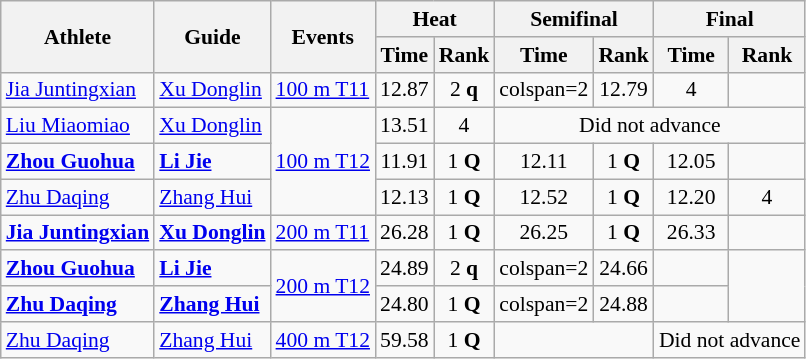<table class=wikitable  style="text-align: center; font-size:90%">
<tr>
<th rowspan="2">Athlete</th>
<th rowspan="2">Guide</th>
<th rowspan="2">Events</th>
<th colspan="2">Heat</th>
<th colspan="2">Semifinal</th>
<th colspan="2">Final</th>
</tr>
<tr>
<th>Time</th>
<th>Rank</th>
<th>Time</th>
<th>Rank</th>
<th>Time</th>
<th>Rank</th>
</tr>
<tr>
<td align=left><a href='#'>Jia Juntingxian</a></td>
<td align=left><a href='#'>Xu Donglin</a></td>
<td align=left><a href='#'>100 m T11</a></td>
<td>12.87</td>
<td>2 <strong>q</strong></td>
<td>colspan=2 </td>
<td>12.79</td>
<td>4</td>
</tr>
<tr>
<td align=left><a href='#'>Liu Miaomiao</a></td>
<td align=left><a href='#'>Xu Donglin</a></td>
<td align=left rowspan=3><a href='#'>100 m T12</a></td>
<td>13.51</td>
<td>4</td>
<td colspan=4>Did not advance</td>
</tr>
<tr>
<td align=left><strong><a href='#'>Zhou Guohua</a></strong></td>
<td align=left><strong><a href='#'>Li Jie</a></strong></td>
<td>11.91 </td>
<td>1 <strong>Q</strong></td>
<td>12.11</td>
<td>1 <strong>Q</strong></td>
<td>12.05</td>
<td></td>
</tr>
<tr>
<td align=left><a href='#'>Zhu Daqing</a></td>
<td align=left><a href='#'>Zhang Hui</a></td>
<td>12.13</td>
<td>1 <strong>Q</strong></td>
<td>12.52</td>
<td>1 <strong>Q</strong></td>
<td>12.20</td>
<td>4</td>
</tr>
<tr>
<td align=left><strong><a href='#'>Jia Juntingxian</a></strong></td>
<td align=left><strong><a href='#'>Xu Donglin</a></strong></td>
<td align=left><a href='#'>200 m T11</a></td>
<td>26.28</td>
<td>1 <strong>Q</strong></td>
<td>26.25</td>
<td>1 <strong>Q</strong></td>
<td>26.33</td>
<td></td>
</tr>
<tr>
<td align=left><strong><a href='#'>Zhou Guohua</a></strong></td>
<td align=left><strong><a href='#'>Li Jie</a></strong></td>
<td align=left rowspan=2><a href='#'>200 m T12</a></td>
<td>24.89</td>
<td>2 <strong>q</strong></td>
<td>colspan=2 </td>
<td>24.66 </td>
<td></td>
</tr>
<tr>
<td align=left><strong><a href='#'>Zhu Daqing</a></strong></td>
<td align=left><strong><a href='#'>Zhang Hui</a></strong></td>
<td>24.80</td>
<td>1 <strong>Q</strong></td>
<td>colspan=2 </td>
<td>24.88</td>
<td></td>
</tr>
<tr>
<td align=left><a href='#'>Zhu Daqing</a></td>
<td align=left><a href='#'>Zhang Hui</a></td>
<td align=left><a href='#'>400 m T12</a></td>
<td>59.58</td>
<td>1 <strong>Q</strong></td>
<td colspan=2></td>
<td colspan=2>Did not advance</td>
</tr>
</table>
